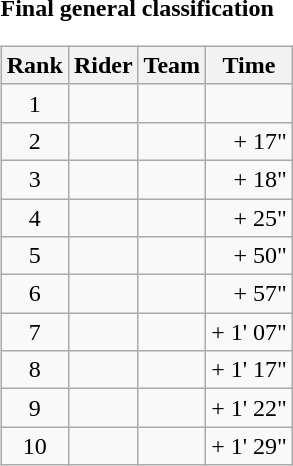<table>
<tr>
<td><strong>Final general classification</strong><br><table class="wikitable">
<tr>
<th scope="col">Rank</th>
<th scope="col">Rider</th>
<th scope="col">Team</th>
<th scope="col">Time</th>
</tr>
<tr>
<td style="text-align:center;">1</td>
<td></td>
<td></td>
<td style="text-align:right;"></td>
</tr>
<tr>
<td style="text-align:center;">2</td>
<td></td>
<td></td>
<td style="text-align:right;">+ 17"</td>
</tr>
<tr>
<td style="text-align:center;">3</td>
<td></td>
<td></td>
<td style="text-align:right;">+ 18"</td>
</tr>
<tr>
<td style="text-align:center;">4</td>
<td></td>
<td></td>
<td style="text-align:right;">+ 25"</td>
</tr>
<tr>
<td style="text-align:center;">5</td>
<td></td>
<td></td>
<td style="text-align:right;">+ 50"</td>
</tr>
<tr>
<td style="text-align:center;">6</td>
<td></td>
<td></td>
<td style="text-align:right;">+ 57"</td>
</tr>
<tr>
<td style="text-align:center;">7</td>
<td></td>
<td></td>
<td style="text-align:right;">+ 1' 07"</td>
</tr>
<tr>
<td style="text-align:center;">8</td>
<td></td>
<td></td>
<td style="text-align:right;">+ 1' 17"</td>
</tr>
<tr>
<td style="text-align:center;">9</td>
<td></td>
<td></td>
<td style="text-align:right;">+ 1' 22"</td>
</tr>
<tr>
<td style="text-align:center;">10</td>
<td></td>
<td></td>
<td style="text-align:right;">+ 1' 29"</td>
</tr>
</table>
</td>
</tr>
</table>
